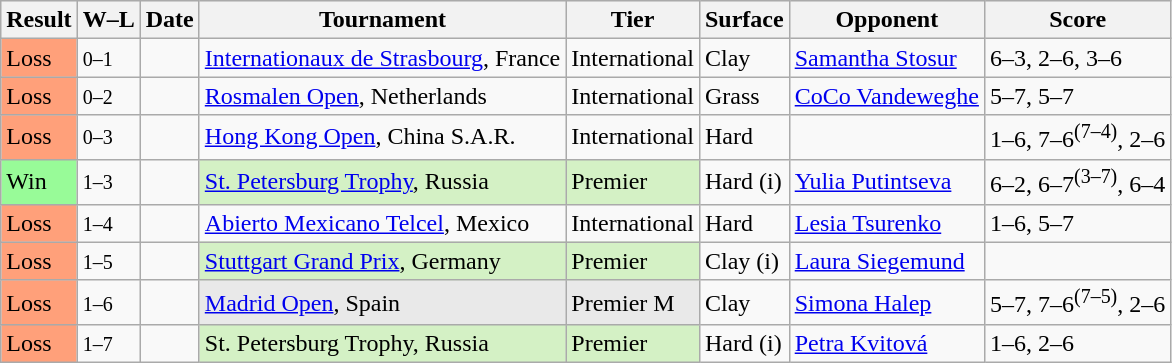<table class="sortable wikitable">
<tr style="background:#eee;">
<th>Result</th>
<th class="unsortable">W–L</th>
<th>Date</th>
<th>Tournament</th>
<th>Tier</th>
<th>Surface</th>
<th>Opponent</th>
<th class="unsortable">Score</th>
</tr>
<tr>
<td style="background:#ffa07a;">Loss</td>
<td><small>0–1</small></td>
<td><a href='#'></a></td>
<td><a href='#'>Internationaux de Strasbourg</a>, France</td>
<td>International</td>
<td>Clay</td>
<td> <a href='#'>Samantha Stosur</a></td>
<td>6–3, 2–6, 3–6</td>
</tr>
<tr>
<td style="background:#ffa07a;">Loss</td>
<td><small>0–2</small></td>
<td><a href='#'></a></td>
<td><a href='#'>Rosmalen Open</a>, Netherlands</td>
<td>International</td>
<td>Grass</td>
<td> <a href='#'>CoCo Vandeweghe</a></td>
<td>5–7, 5–7</td>
</tr>
<tr>
<td style="background:#ffa07a;">Loss</td>
<td><small>0–3</small></td>
<td><a href='#'></a></td>
<td><a href='#'>Hong Kong Open</a>, China S.A.R.</td>
<td>International</td>
<td>Hard</td>
<td></td>
<td>1–6, 7–6<sup>(7–4)</sup>, 2–6</td>
</tr>
<tr>
<td bgcolor=98FB98>Win</td>
<td><small>1–3</small></td>
<td><a href='#'></a></td>
<td bgcolor=d4f1c5><a href='#'>St. Petersburg Trophy</a>, Russia</td>
<td bgcolor=d4f1c5>Premier</td>
<td>Hard (i)</td>
<td> <a href='#'>Yulia Putintseva</a></td>
<td>6–2, 6–7<sup>(3–7)</sup>, 6–4</td>
</tr>
<tr>
<td bgcolor=FFA07A>Loss</td>
<td><small>1–4</small></td>
<td><a href='#'></a></td>
<td><a href='#'>Abierto Mexicano Telcel</a>, Mexico</td>
<td>International</td>
<td>Hard</td>
<td> <a href='#'>Lesia Tsurenko</a></td>
<td>1–6, 5–7</td>
</tr>
<tr>
<td bgcolor=FFA07A>Loss</td>
<td><small>1–5</small></td>
<td><a href='#'></a></td>
<td bgcolor=d4f1c5><a href='#'>Stuttgart Grand Prix</a>, Germany</td>
<td bgcolor=d4f1c5>Premier</td>
<td>Clay (i)</td>
<td> <a href='#'>Laura Siegemund</a></td>
<td></td>
</tr>
<tr>
<td bgcolor=FFA07A>Loss</td>
<td><small>1–6</small></td>
<td><a href='#'></a></td>
<td bgcolor=E9E9E9><a href='#'>Madrid Open</a>, Spain</td>
<td bgcolor=E9E9E9>Premier M</td>
<td>Clay</td>
<td> <a href='#'>Simona Halep</a></td>
<td>5–7, 7–6<sup>(7–5)</sup>, 2–6</td>
</tr>
<tr>
<td bgcolor=FFA07A>Loss</td>
<td><small>1–7</small></td>
<td><a href='#'></a></td>
<td bgcolor=d4f1c5>St. Petersburg Trophy, Russia</td>
<td bgcolor=d4f1c5>Premier</td>
<td>Hard (i)</td>
<td> <a href='#'>Petra Kvitová</a></td>
<td>1–6, 2–6</td>
</tr>
</table>
